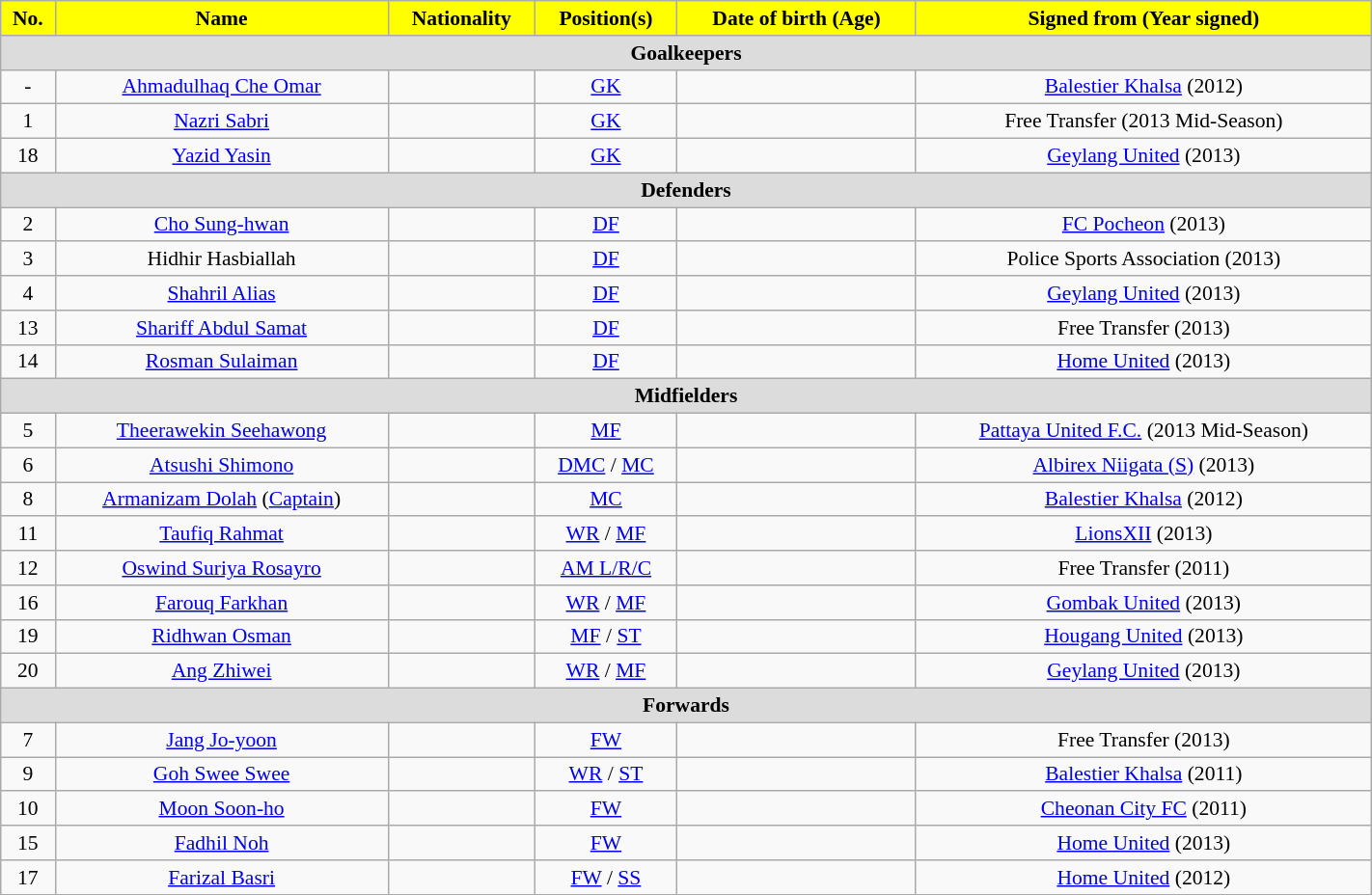<table class="wikitable" style="text-align:center; font-size:90%; width:75%;">
<tr>
<th style="background:#ff0; color:black; text-align:center;">No.</th>
<th style="background:#ff0; color:black; text-align:center;">Name</th>
<th style="background:#ff0; color:black; text-align:center;">Nationality</th>
<th style="background:#ff0; color:black; text-align:center;">Position(s)</th>
<th style="background:#ff0; color:black; text-align:center;">Date of birth (Age)</th>
<th style="background:#ff0; color:black; text-align:center;">Signed from (Year signed)</th>
</tr>
<tr>
<th colspan="6" style="background:#dcdcdc; text-align:center;">Goalkeepers</th>
</tr>
<tr>
<td>-</td>
<td><a href='#'>Ahmadulhaq Che Omar</a></td>
<td></td>
<td><a href='#'>GK</a></td>
<td></td>
<td> <a href='#'>Balestier Khalsa</a> (2012)</td>
</tr>
<tr>
<td>1</td>
<td><a href='#'>Nazri Sabri</a></td>
<td></td>
<td><a href='#'>GK</a></td>
<td></td>
<td>Free Transfer (2013 Mid-Season)</td>
</tr>
<tr>
<td>18</td>
<td><a href='#'>Yazid Yasin</a></td>
<td></td>
<td><a href='#'>GK</a></td>
<td></td>
<td> <a href='#'>Geylang United</a> (2013)</td>
</tr>
<tr>
<th colspan="6" style="background:#dcdcdc; text-align:center;">Defenders</th>
</tr>
<tr>
<td>2</td>
<td><a href='#'>Cho Sung-hwan</a></td>
<td></td>
<td><a href='#'>DF</a></td>
<td></td>
<td> <a href='#'>FC Pocheon</a> (2013)</td>
</tr>
<tr>
<td>3</td>
<td>Hidhir Hasbiallah</td>
<td></td>
<td><a href='#'>DF</a></td>
<td></td>
<td> Police Sports Association (2013)</td>
</tr>
<tr>
<td>4</td>
<td><a href='#'>Shahril Alias</a></td>
<td></td>
<td><a href='#'>DF</a></td>
<td></td>
<td> <a href='#'>Geylang United</a> (2013)</td>
</tr>
<tr>
<td>13</td>
<td><a href='#'>Shariff Abdul Samat</a></td>
<td></td>
<td><a href='#'>DF</a></td>
<td></td>
<td>Free Transfer (2013)</td>
</tr>
<tr>
<td>14</td>
<td><a href='#'>Rosman Sulaiman</a></td>
<td></td>
<td><a href='#'>DF</a></td>
<td></td>
<td> <a href='#'>Home United</a> (2013)</td>
</tr>
<tr>
<th colspan="6" style="background:#dcdcdc; text-align:center;">Midfielders</th>
</tr>
<tr>
<td>5</td>
<td><a href='#'>Theerawekin Seehawong</a></td>
<td></td>
<td><a href='#'>MF</a></td>
<td></td>
<td> <a href='#'>Pattaya United F.C.</a> (2013 Mid-Season)</td>
</tr>
<tr>
<td>6</td>
<td><a href='#'>Atsushi Shimono</a></td>
<td></td>
<td><a href='#'>DMC</a> / <a href='#'>MC</a></td>
<td></td>
<td> <a href='#'>Albirex Niigata (S)</a> (2013)</td>
</tr>
<tr>
<td>8</td>
<td><a href='#'>Armanizam Dolah</a> (<a href='#'>Captain</a>)</td>
<td></td>
<td><a href='#'>MC</a></td>
<td></td>
<td> <a href='#'>Balestier Khalsa</a> (2012)</td>
</tr>
<tr>
<td>11</td>
<td><a href='#'>Taufiq Rahmat</a></td>
<td></td>
<td><a href='#'>WR</a> / <a href='#'>MF</a></td>
<td></td>
<td> <a href='#'>LionsXII</a> (2013)</td>
</tr>
<tr>
<td>12</td>
<td><a href='#'>Oswind Suriya Rosayro</a></td>
<td></td>
<td><a href='#'>AM L/R/C</a></td>
<td></td>
<td>Free Transfer (2011)</td>
</tr>
<tr>
<td>16</td>
<td><a href='#'>Farouq Farkhan</a></td>
<td></td>
<td><a href='#'>WR</a> / <a href='#'>MF</a></td>
<td></td>
<td> <a href='#'>Gombak United</a> (2013)</td>
</tr>
<tr>
<td>19</td>
<td><a href='#'>Ridhwan Osman</a></td>
<td></td>
<td><a href='#'>MF</a> / <a href='#'>ST</a></td>
<td></td>
<td> <a href='#'>Hougang United</a> (2013)</td>
</tr>
<tr>
<td>20</td>
<td><a href='#'>Ang Zhiwei</a></td>
<td></td>
<td><a href='#'>WR</a> / <a href='#'>MF</a></td>
<td></td>
<td> <a href='#'>Geylang United</a> (2013)</td>
</tr>
<tr>
<th colspan="6" style="background:#dcdcdc; text-align:center;">Forwards</th>
</tr>
<tr>
<td>7</td>
<td><a href='#'>Jang Jo-yoon</a></td>
<td></td>
<td><a href='#'>FW</a></td>
<td></td>
<td>Free Transfer (2013)</td>
</tr>
<tr>
<td>9</td>
<td><a href='#'>Goh Swee Swee</a></td>
<td></td>
<td><a href='#'>WR</a> / <a href='#'>ST</a></td>
<td></td>
<td> <a href='#'>Balestier Khalsa</a> (2011)</td>
</tr>
<tr>
<td>10</td>
<td><a href='#'>Moon Soon-ho</a></td>
<td></td>
<td><a href='#'>FW</a></td>
<td></td>
<td> <a href='#'>Cheonan City FC</a> (2011)</td>
</tr>
<tr>
<td>15</td>
<td><a href='#'>Fadhil Noh</a></td>
<td></td>
<td><a href='#'>FW</a></td>
<td></td>
<td> <a href='#'>Home United</a> (2013)</td>
</tr>
<tr>
<td>17</td>
<td><a href='#'>Farizal Basri</a></td>
<td></td>
<td><a href='#'>FW</a> / <a href='#'>SS</a></td>
<td></td>
<td> <a href='#'>Home United</a> (2012)</td>
</tr>
<tr>
</tr>
</table>
